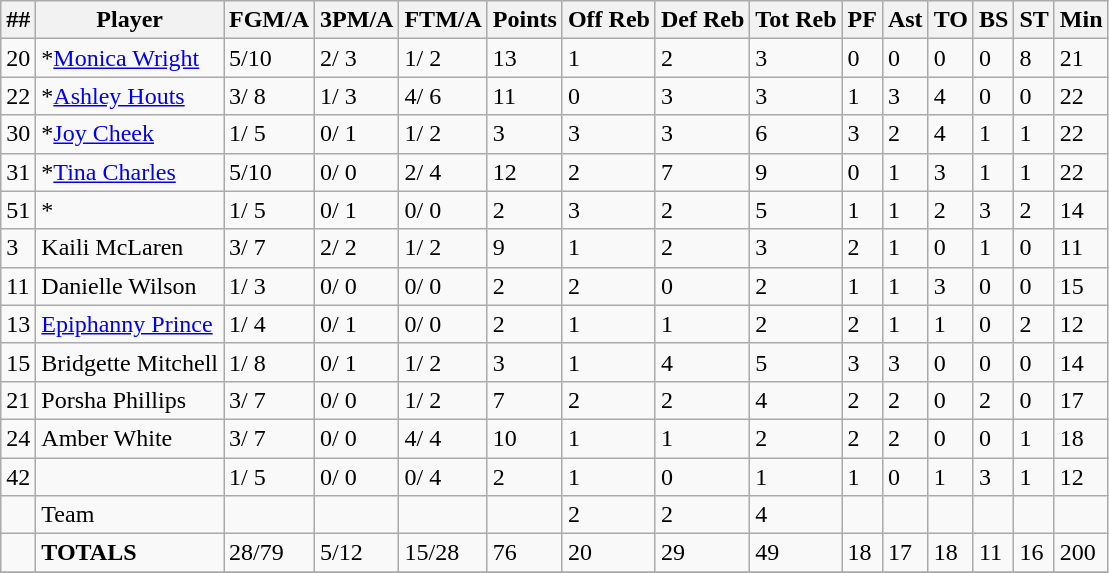<table class="wikitable sortable">
<tr>
<th>##</th>
<th>Player</th>
<th>FGM/A</th>
<th>3PM/A</th>
<th>FTM/A</th>
<th>Points</th>
<th>Off Reb</th>
<th>Def Reb</th>
<th>Tot Reb</th>
<th>PF</th>
<th>Ast</th>
<th>TO</th>
<th>BS</th>
<th>ST</th>
<th>Min</th>
</tr>
<tr>
<td>20</td>
<td>*<a href='#'>Monica Wright</a></td>
<td>5/10</td>
<td>2/ 3</td>
<td>1/ 2</td>
<td>13</td>
<td>1</td>
<td>2</td>
<td>3</td>
<td>0</td>
<td>0</td>
<td>0</td>
<td>0</td>
<td>8</td>
<td>21</td>
</tr>
<tr>
<td>22</td>
<td>*<a href='#'>Ashley Houts</a></td>
<td>3/ 8</td>
<td>1/ 3</td>
<td>4/ 6</td>
<td>11</td>
<td>0</td>
<td>3</td>
<td>3</td>
<td>1</td>
<td>3</td>
<td>4</td>
<td>0</td>
<td>0</td>
<td>22</td>
</tr>
<tr>
<td>30</td>
<td>*<a href='#'>Joy Cheek</a></td>
<td>1/ 5</td>
<td>0/ 1</td>
<td>1/ 2</td>
<td>3</td>
<td>3</td>
<td>3</td>
<td>6</td>
<td>3</td>
<td>2</td>
<td>4</td>
<td>1</td>
<td>1</td>
<td>22</td>
</tr>
<tr>
<td>31</td>
<td>*<a href='#'>Tina Charles</a></td>
<td>5/10</td>
<td>0/ 0</td>
<td>2/ 4</td>
<td>12</td>
<td>2</td>
<td>7</td>
<td>9</td>
<td>0</td>
<td>1</td>
<td>3</td>
<td>1</td>
<td>1</td>
<td>22</td>
</tr>
<tr>
<td>51</td>
<td>*</td>
<td>1/ 5</td>
<td>0/ 1</td>
<td>0/ 0</td>
<td>2</td>
<td>3</td>
<td>2</td>
<td>5</td>
<td>1</td>
<td>1</td>
<td>2</td>
<td>3</td>
<td>2</td>
<td>14</td>
</tr>
<tr>
<td>3</td>
<td>Kaili McLaren</td>
<td>3/ 7</td>
<td>2/ 2</td>
<td>1/ 2</td>
<td>9</td>
<td>1</td>
<td>2</td>
<td>3</td>
<td>2</td>
<td>1</td>
<td>0</td>
<td>1</td>
<td>0</td>
<td>11</td>
</tr>
<tr>
<td>11</td>
<td>Danielle Wilson</td>
<td>1/ 3</td>
<td>0/ 0</td>
<td>0/ 0</td>
<td>2</td>
<td>2</td>
<td>0</td>
<td>2</td>
<td>1</td>
<td>1</td>
<td>3</td>
<td>0</td>
<td>0</td>
<td>15</td>
</tr>
<tr>
<td>13</td>
<td><a href='#'>Epiphanny Prince</a></td>
<td>1/ 4</td>
<td>0/ 1</td>
<td>0/ 0</td>
<td>2</td>
<td>1</td>
<td>1</td>
<td>2</td>
<td>2</td>
<td>1</td>
<td>1</td>
<td>0</td>
<td>2</td>
<td>12</td>
</tr>
<tr>
<td>15</td>
<td>Bridgette Mitchell</td>
<td>1/ 8</td>
<td>0/ 1</td>
<td>1/ 2</td>
<td>3</td>
<td>1</td>
<td>4</td>
<td>5</td>
<td>3</td>
<td>3</td>
<td>0</td>
<td>0</td>
<td>0</td>
<td>14</td>
</tr>
<tr>
<td>21</td>
<td>Porsha Phillips</td>
<td>3/ 7</td>
<td>0/ 0</td>
<td>1/ 2</td>
<td>7</td>
<td>2</td>
<td>2</td>
<td>4</td>
<td>2</td>
<td>2</td>
<td>0</td>
<td>2</td>
<td>0</td>
<td>17</td>
</tr>
<tr>
<td>24</td>
<td>Amber White</td>
<td>3/ 7</td>
<td>0/ 0</td>
<td>4/ 4</td>
<td>10</td>
<td>1</td>
<td>1</td>
<td>2</td>
<td>2</td>
<td>2</td>
<td>0</td>
<td>0</td>
<td>1</td>
<td>18</td>
</tr>
<tr>
<td>42</td>
<td></td>
<td>1/ 5</td>
<td>0/ 0</td>
<td>0/ 4</td>
<td>2</td>
<td>1</td>
<td>0</td>
<td>1</td>
<td>1</td>
<td>0</td>
<td>1</td>
<td>3</td>
<td>1</td>
<td>12</td>
</tr>
<tr>
<td></td>
<td>Team</td>
<td></td>
<td></td>
<td></td>
<td></td>
<td>2</td>
<td>2</td>
<td>4</td>
<td></td>
<td></td>
<td></td>
<td></td>
<td></td>
<td></td>
</tr>
<tr>
<td></td>
<td><strong>TOTALS</strong></td>
<td>28/79</td>
<td>5/12</td>
<td>15/28</td>
<td>76</td>
<td>20</td>
<td>29</td>
<td>49</td>
<td>18</td>
<td>17</td>
<td>18</td>
<td>11</td>
<td>16</td>
<td>200</td>
</tr>
<tr>
</tr>
</table>
